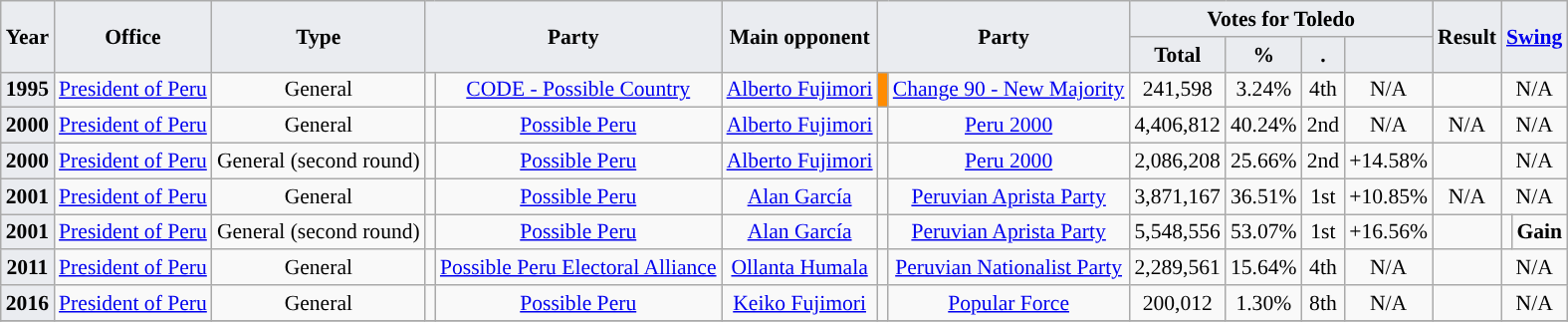<table class="wikitable" style="font-size:90%; text-align:center;">
<tr>
<th style="background-color:#EAECF0;" rowspan=2>Year</th>
<th style="background-color:#EAECF0;" rowspan=2>Office</th>
<th style="background-color:#EAECF0;" rowspan=2>Type</th>
<th style="background-color:#EAECF0;" colspan=2 rowspan=2>Party</th>
<th style="background-color:#EAECF0;" rowspan=2>Main opponent</th>
<th style="background-color:#EAECF0;" colspan=2 rowspan=2>Party</th>
<th style="background-color:#EAECF0;" colspan=4>Votes for Toledo</th>
<th style="background-color:#EAECF0;" rowspan=2>Result</th>
<th style="background-color:#EAECF0;" colspan=2 rowspan=2><a href='#'>Swing</a></th>
</tr>
<tr>
<th style="background-color:#EAECF0;">Total</th>
<th style="background-color:#EAECF0;">%</th>
<th style="background-color:#EAECF0;">.</th>
<th style="background-color:#EAECF0;"></th>
</tr>
<tr>
<th style="background-color:#EAECF0;">1995</th>
<td><a href='#'>President of Peru</a></td>
<td>General</td>
<td style="background-color:"></td>
<td><a href='#'>CODE - Possible Country</a></td>
<td><a href='#'>Alberto Fujimori</a></td>
<td style="background-color:#FF8C00;"></td>
<td><a href='#'>Change 90 - New Majority</a></td>
<td>241,598</td>
<td>3.24%</td>
<td>4th</td>
<td>N/A</td>
<td></td>
<td colspan=2>N/A</td>
</tr>
<tr>
<th style="background-color:#EAECF0;">2000</th>
<td><a href='#'>President of Peru</a></td>
<td>General</td>
<td style="background-color:"></td>
<td><a href='#'>Possible Peru</a></td>
<td><a href='#'>Alberto Fujimori</a></td>
<td style="background-color:"></td>
<td><a href='#'>Peru 2000</a></td>
<td>4,406,812</td>
<td>40.24%</td>
<td>2nd</td>
<td>N/A</td>
<td>N/A</td>
<td colspan=2>N/A</td>
</tr>
<tr>
<th style="background-color:#EAECF0;">2000</th>
<td><a href='#'>President of Peru</a></td>
<td>General (second round)</td>
<td style="background-color:"></td>
<td><a href='#'>Possible Peru</a></td>
<td><a href='#'>Alberto Fujimori</a></td>
<td style="background-color:"></td>
<td><a href='#'>Peru 2000</a></td>
<td>2,086,208</td>
<td>25.66%</td>
<td>2nd</td>
<td>+14.58%</td>
<td></td>
<td colspan=2>N/A</td>
</tr>
<tr>
<th style="background-color:#EAECF0;">2001</th>
<td><a href='#'>President of Peru</a></td>
<td>General</td>
<td style="background-color:"></td>
<td><a href='#'>Possible Peru</a></td>
<td><a href='#'>Alan García</a></td>
<td style="background-color:"></td>
<td><a href='#'>Peruvian Aprista Party</a></td>
<td>3,871,167</td>
<td>36.51%</td>
<td>1st</td>
<td>+10.85%</td>
<td>N/A</td>
<td colspan=2>N/A</td>
</tr>
<tr>
<th style="background-color:#EAECF0;">2001</th>
<td><a href='#'>President of Peru</a></td>
<td>General (second round)</td>
<td style="background-color:"></td>
<td><a href='#'>Possible Peru</a></td>
<td><a href='#'>Alan García</a></td>
<td style="background-color:"></td>
<td><a href='#'>Peruvian Aprista Party</a></td>
<td>5,548,556</td>
<td>53.07%</td>
<td>1st</td>
<td>+16.56%</td>
<td></td>
<td style="background-color:"></td>
<td><strong>Gain</strong></td>
</tr>
<tr>
<th style="background-color:#EAECF0;">2011</th>
<td><a href='#'>President of Peru</a></td>
<td>General</td>
<td style="background-color:"></td>
<td><a href='#'>Possible Peru Electoral Alliance</a></td>
<td><a href='#'>Ollanta Humala</a></td>
<td style="background-color:"></td>
<td><a href='#'>Peruvian Nationalist Party</a></td>
<td>2,289,561</td>
<td>15.64%</td>
<td>4th</td>
<td>N/A</td>
<td></td>
<td colspan=2>N/A</td>
</tr>
<tr>
<th style="background-color:#EAECF0;">2016</th>
<td><a href='#'>President of Peru</a></td>
<td>General</td>
<td style="background-color:"></td>
<td><a href='#'>Possible Peru</a></td>
<td><a href='#'>Keiko Fujimori</a></td>
<td style="background-color:"></td>
<td><a href='#'>Popular Force</a></td>
<td>200,012</td>
<td>1.30%</td>
<td>8th</td>
<td>N/A</td>
<td></td>
<td colspan=2>N/A</td>
</tr>
<tr>
</tr>
</table>
